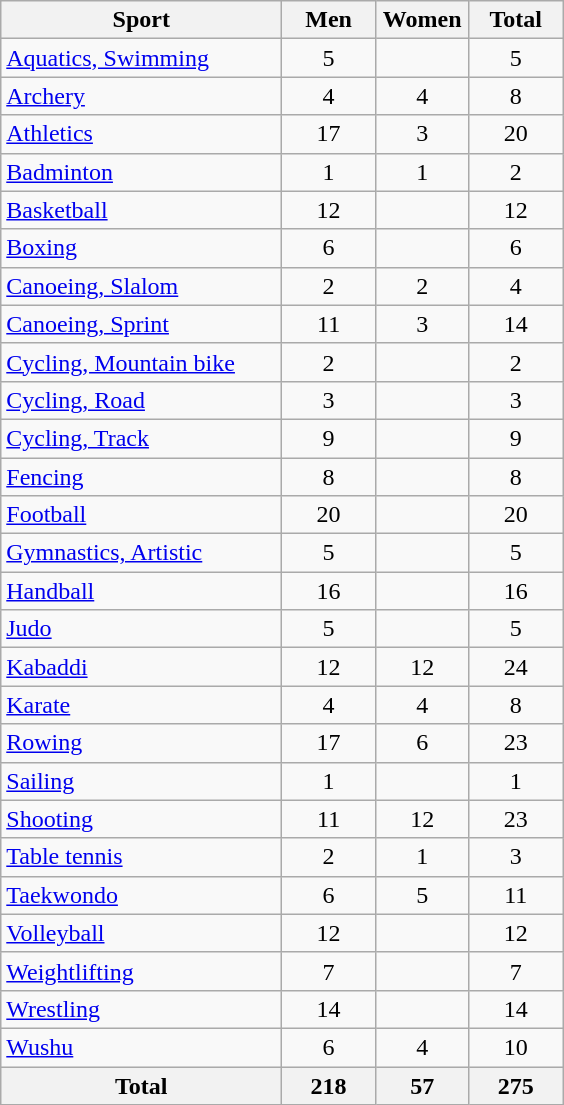<table class="wikitable sortable" style="text-align:center;">
<tr>
<th width=180>Sport</th>
<th width=55>Men</th>
<th width=55>Women</th>
<th width=55>Total</th>
</tr>
<tr>
<td align=left><a href='#'>Aquatics, Swimming</a></td>
<td>5</td>
<td></td>
<td>5</td>
</tr>
<tr>
<td align=left><a href='#'>Archery</a></td>
<td>4</td>
<td>4</td>
<td>8</td>
</tr>
<tr>
<td align=left><a href='#'>Athletics</a></td>
<td>17</td>
<td>3</td>
<td>20</td>
</tr>
<tr>
<td align=left><a href='#'>Badminton</a></td>
<td>1</td>
<td>1</td>
<td>2</td>
</tr>
<tr>
<td align=left><a href='#'>Basketball</a></td>
<td>12</td>
<td></td>
<td>12</td>
</tr>
<tr>
<td align=left><a href='#'>Boxing</a></td>
<td>6</td>
<td></td>
<td>6</td>
</tr>
<tr>
<td align=left><a href='#'>Canoeing, Slalom</a></td>
<td>2</td>
<td>2</td>
<td>4</td>
</tr>
<tr>
<td align=left><a href='#'>Canoeing, Sprint</a></td>
<td>11</td>
<td>3</td>
<td>14</td>
</tr>
<tr>
<td align=left><a href='#'>Cycling, Mountain bike</a></td>
<td>2</td>
<td></td>
<td>2</td>
</tr>
<tr>
<td align=left><a href='#'>Cycling, Road</a></td>
<td>3</td>
<td></td>
<td>3</td>
</tr>
<tr>
<td align=left><a href='#'>Cycling, Track</a></td>
<td>9</td>
<td></td>
<td>9</td>
</tr>
<tr>
<td align=left><a href='#'>Fencing</a></td>
<td>8</td>
<td></td>
<td>8</td>
</tr>
<tr>
<td align=left><a href='#'>Football</a></td>
<td>20</td>
<td></td>
<td>20</td>
</tr>
<tr>
<td align=left><a href='#'>Gymnastics, Artistic</a></td>
<td>5</td>
<td></td>
<td>5</td>
</tr>
<tr>
<td align=left><a href='#'>Handball</a></td>
<td>16</td>
<td></td>
<td>16</td>
</tr>
<tr>
<td align=left><a href='#'>Judo</a></td>
<td>5</td>
<td></td>
<td>5</td>
</tr>
<tr>
<td align=left><a href='#'>Kabaddi</a></td>
<td>12</td>
<td>12</td>
<td>24</td>
</tr>
<tr>
<td align=left><a href='#'>Karate</a></td>
<td>4</td>
<td>4</td>
<td>8</td>
</tr>
<tr>
<td align=left><a href='#'>Rowing</a></td>
<td>17</td>
<td>6</td>
<td>23</td>
</tr>
<tr>
<td align=left><a href='#'>Sailing</a></td>
<td>1</td>
<td></td>
<td>1</td>
</tr>
<tr>
<td align=left><a href='#'>Shooting</a></td>
<td>11</td>
<td>12</td>
<td>23</td>
</tr>
<tr>
<td align=left><a href='#'>Table tennis</a></td>
<td>2</td>
<td>1</td>
<td>3</td>
</tr>
<tr>
<td align=left><a href='#'>Taekwondo</a></td>
<td>6</td>
<td>5</td>
<td>11</td>
</tr>
<tr>
<td align=left><a href='#'>Volleyball</a></td>
<td>12</td>
<td></td>
<td>12</td>
</tr>
<tr>
<td align=left><a href='#'>Weightlifting</a></td>
<td>7</td>
<td></td>
<td>7</td>
</tr>
<tr>
<td align=left><a href='#'>Wrestling</a></td>
<td>14</td>
<td></td>
<td>14</td>
</tr>
<tr>
<td align=left><a href='#'>Wushu</a></td>
<td>6</td>
<td>4</td>
<td>10</td>
</tr>
<tr class="sortbottom">
<th>Total</th>
<th>218</th>
<th>57</th>
<th>275</th>
</tr>
</table>
